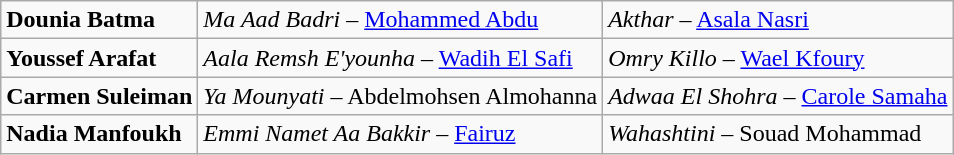<table class="wikitable">
<tr>
<td><strong>Dounia Batma</strong></td>
<td><em>Ma Aad Badri</em> – <a href='#'>Mohammed Abdu</a></td>
<td><em>Akthar</em> – <a href='#'>Asala Nasri</a></td>
</tr>
<tr>
<td><strong>Youssef Arafat</strong></td>
<td><em>Aala Remsh E'younha</em> – <a href='#'>Wadih El Safi</a></td>
<td><em>Omry Killo</em> – <a href='#'>Wael Kfoury</a></td>
</tr>
<tr>
<td><strong>Carmen Suleiman</strong></td>
<td><em>Ya Mounyati</em> – Abdelmohsen Almohanna</td>
<td><em>Adwaa El Shohra</em> – <a href='#'>Carole Samaha</a></td>
</tr>
<tr>
<td><strong>Nadia Manfoukh</strong></td>
<td><em>Emmi Namet Aa Bakkir</em> – <a href='#'>Fairuz</a></td>
<td><em>Wahashtini</em> – Souad Mohammad</td>
</tr>
</table>
